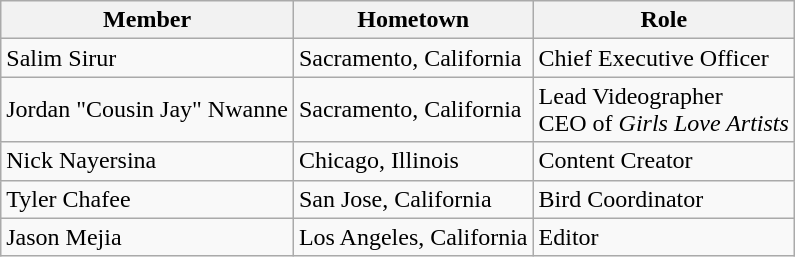<table class="wikitable">
<tr>
<th>Member</th>
<th>Hometown</th>
<th>Role</th>
</tr>
<tr>
<td>Salim Sirur</td>
<td>Sacramento, California</td>
<td>Chief Executive Officer</td>
</tr>
<tr>
<td>Jordan "Cousin Jay" Nwanne</td>
<td>Sacramento, California</td>
<td>Lead Videographer<br>CEO of <em>Girls Love Artists</em></td>
</tr>
<tr>
<td>Nick Nayersina</td>
<td>Chicago, Illinois</td>
<td>Content Creator</td>
</tr>
<tr>
<td>Tyler Chafee</td>
<td>San Jose, California</td>
<td>Bird Coordinator</td>
</tr>
<tr>
<td>Jason Mejia</td>
<td>Los Angeles, California</td>
<td>Editor</td>
</tr>
</table>
